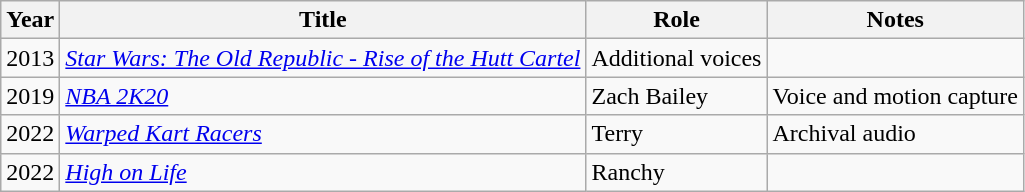<table class="wikitable sortable">
<tr>
<th>Year</th>
<th>Title</th>
<th>Role</th>
<th>Notes</th>
</tr>
<tr>
<td>2013</td>
<td><em><a href='#'>Star Wars: The Old Republic - Rise of the Hutt Cartel</a></em></td>
<td>Additional voices</td>
<td></td>
</tr>
<tr>
<td>2019</td>
<td><em><a href='#'>NBA 2K20</a></em></td>
<td>Zach Bailey</td>
<td>Voice and motion capture</td>
</tr>
<tr>
<td>2022</td>
<td><em><a href='#'>Warped Kart Racers</a></em></td>
<td>Terry</td>
<td>Archival audio</td>
</tr>
<tr>
<td>2022</td>
<td><em><a href='#'>High on Life</a></em></td>
<td>Ranchy</td>
<td></td>
</tr>
</table>
